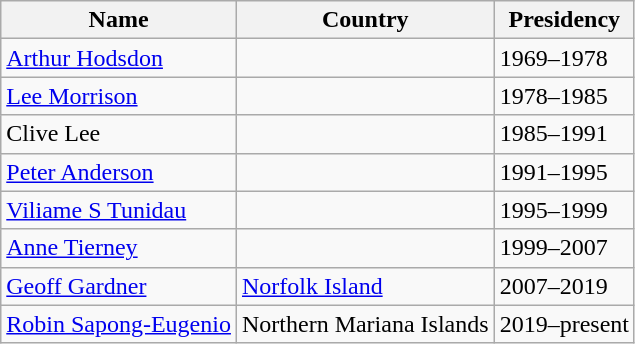<table class="wikitable">
<tr>
<th>Name</th>
<th>Country</th>
<th>Presidency</th>
</tr>
<tr>
<td><a href='#'>Arthur Hodsdon</a></td>
<td></td>
<td>1969–1978</td>
</tr>
<tr>
<td><a href='#'>Lee Morrison</a></td>
<td></td>
<td>1978–1985</td>
</tr>
<tr>
<td>Clive Lee</td>
<td></td>
<td>1985–1991</td>
</tr>
<tr>
<td><a href='#'>Peter Anderson</a></td>
<td></td>
<td>1991–1995</td>
</tr>
<tr>
<td><a href='#'>Viliame S Tunidau</a></td>
<td></td>
<td>1995–1999</td>
</tr>
<tr>
<td><a href='#'>Anne Tierney</a></td>
<td></td>
<td>1999–2007</td>
</tr>
<tr>
<td><a href='#'>Geoff Gardner</a></td>
<td> <a href='#'>Norfolk Island</a></td>
<td>2007–2019</td>
</tr>
<tr }>
<td><a href='#'>Robin Sapong-Eugenio</a></td>
<td> Northern Mariana Islands</td>
<td>2019–present</td>
</tr>
</table>
